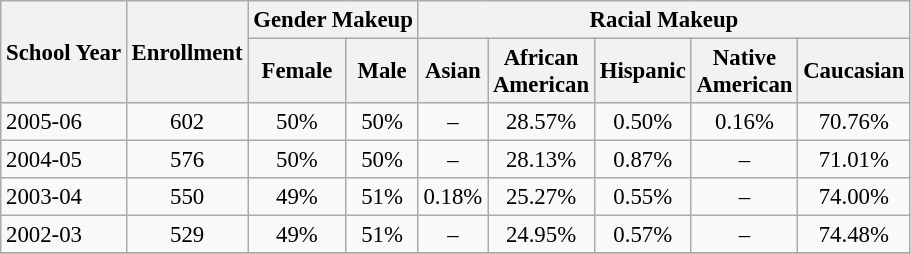<table class="wikitable" style="font-size: 95%;">
<tr>
<th rowspan="2">School Year</th>
<th rowspan="2">Enrollment</th>
<th colspan="2">Gender Makeup</th>
<th colspan="5">Racial Makeup</th>
</tr>
<tr>
<th>Female</th>
<th>Male</th>
<th>Asian</th>
<th>African <br>American</th>
<th>Hispanic</th>
<th>Native <br>American</th>
<th>Caucasian</th>
</tr>
<tr>
<td align="left">2005-06</td>
<td align="center">602</td>
<td align="center">50%</td>
<td align="center">50%</td>
<td align="center">–</td>
<td align="center">28.57%</td>
<td align="center">0.50%</td>
<td align="center">0.16%</td>
<td align="center">70.76%</td>
</tr>
<tr>
<td align="left">2004-05</td>
<td align="center">576</td>
<td align="center">50%</td>
<td align="center">50%</td>
<td align="center">–</td>
<td align="center">28.13%</td>
<td align="center">0.87%</td>
<td align="center">–</td>
<td align="center">71.01%</td>
</tr>
<tr>
<td align="left">2003-04</td>
<td align="center">550</td>
<td align="center">49%</td>
<td align="center">51%</td>
<td align="center">0.18%</td>
<td align="center">25.27%</td>
<td align="center">0.55%</td>
<td align="center">–</td>
<td align="center">74.00%</td>
</tr>
<tr>
<td align="left">2002-03</td>
<td align="center">529</td>
<td align="center">49%</td>
<td align="center">51%</td>
<td align="center">–</td>
<td align="center">24.95%</td>
<td align="center">0.57%</td>
<td align="center">–</td>
<td align="center">74.48%</td>
</tr>
<tr>
</tr>
</table>
